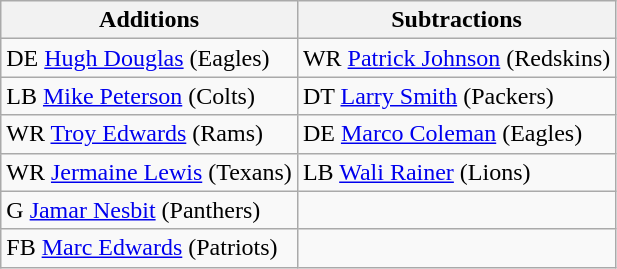<table class="wikitable">
<tr>
<th>Additions</th>
<th>Subtractions</th>
</tr>
<tr>
<td>DE <a href='#'>Hugh Douglas</a> (Eagles)</td>
<td>WR <a href='#'>Patrick Johnson</a> (Redskins)</td>
</tr>
<tr>
<td>LB <a href='#'>Mike Peterson</a> (Colts)</td>
<td>DT <a href='#'>Larry Smith</a> (Packers)</td>
</tr>
<tr>
<td>WR <a href='#'>Troy Edwards</a> (Rams)</td>
<td>DE <a href='#'>Marco Coleman</a> (Eagles)</td>
</tr>
<tr>
<td>WR <a href='#'>Jermaine Lewis</a> (Texans)</td>
<td>LB <a href='#'>Wali Rainer</a> (Lions)</td>
</tr>
<tr>
<td>G <a href='#'>Jamar Nesbit</a> (Panthers)</td>
<td></td>
</tr>
<tr>
<td>FB <a href='#'>Marc Edwards</a> (Patriots)</td>
<td></td>
</tr>
</table>
